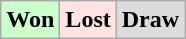<table class="wikitable">
<tr>
<td bgcolor="#ccffcc"><strong>Won</strong></td>
<td bgcolor="FFE4E1"><strong>Lost</strong></td>
<td bgcolor="DCDCDC"><strong>Draw</strong></td>
</tr>
</table>
